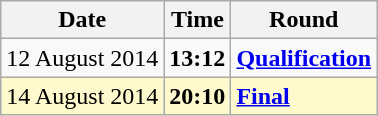<table class="wikitable">
<tr>
<th>Date</th>
<th>Time</th>
<th>Round</th>
</tr>
<tr>
<td>12 August 2014</td>
<td><strong>13:12</strong></td>
<td><strong><a href='#'>Qualification</a></strong></td>
</tr>
<tr style=background:lemonchiffon>
<td>14 August 2014</td>
<td><strong>20:10</strong></td>
<td><strong><a href='#'>Final</a></strong></td>
</tr>
</table>
